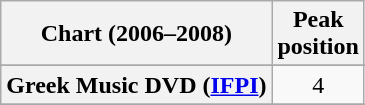<table class="wikitable sortable plainrowheaders" style="text-align:center">
<tr>
<th scope="col">Chart (2006–2008)</th>
<th scope="col">Peak<br>position</th>
</tr>
<tr>
</tr>
<tr>
<th scope="row">Greek Music DVD (<a href='#'>IFPI</a>)</th>
<td>4</td>
</tr>
<tr>
</tr>
<tr>
</tr>
</table>
